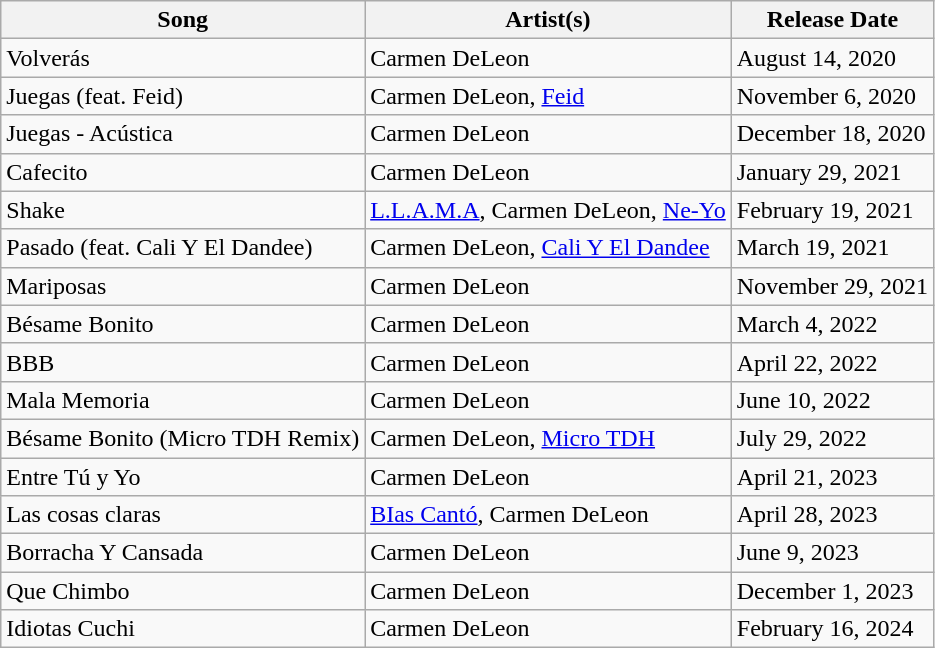<table class="wikitable">
<tr>
<th>Song</th>
<th>Artist(s)</th>
<th>Release Date</th>
</tr>
<tr>
<td>Volverás</td>
<td>Carmen DeLeon</td>
<td>August 14, 2020</td>
</tr>
<tr>
<td>Juegas (feat. Feid)</td>
<td>Carmen DeLeon, <a href='#'>Feid</a></td>
<td>November 6, 2020</td>
</tr>
<tr>
<td>Juegas - Acústica</td>
<td>Carmen DeLeon</td>
<td>December 18, 2020</td>
</tr>
<tr>
<td>Cafecito</td>
<td>Carmen DeLeon</td>
<td>January 29, 2021</td>
</tr>
<tr>
<td>Shake</td>
<td><a href='#'>L.L.A.M.A</a>, Carmen DeLeon, <a href='#'>Ne-Yo</a></td>
<td>February 19, 2021</td>
</tr>
<tr>
<td>Pasado (feat. Cali Y El Dandee)</td>
<td>Carmen DeLeon, <a href='#'>Cali Y El Dandee</a></td>
<td>March 19, 2021</td>
</tr>
<tr>
<td>Mariposas</td>
<td>Carmen DeLeon</td>
<td>November 29, 2021</td>
</tr>
<tr>
<td>Bésame Bonito</td>
<td>Carmen DeLeon</td>
<td>March 4, 2022</td>
</tr>
<tr>
<td>BBB</td>
<td>Carmen DeLeon</td>
<td>April 22, 2022</td>
</tr>
<tr>
<td>Mala Memoria</td>
<td>Carmen DeLeon</td>
<td>June 10, 2022</td>
</tr>
<tr>
<td>Bésame Bonito (Micro TDH Remix)</td>
<td>Carmen DeLeon, <a href='#'>Micro TDH</a></td>
<td>July 29, 2022</td>
</tr>
<tr>
<td>Entre Tú y Yo</td>
<td>Carmen DeLeon</td>
<td>April 21, 2023</td>
</tr>
<tr>
<td>Las cosas claras</td>
<td><a href='#'>BIas Cantó</a>, Carmen DeLeon</td>
<td>April 28, 2023</td>
</tr>
<tr>
<td>Borracha Y Cansada</td>
<td>Carmen DeLeon</td>
<td>June 9, 2023</td>
</tr>
<tr>
<td>Que Chimbo</td>
<td>Carmen DeLeon</td>
<td>December 1, 2023</td>
</tr>
<tr>
<td>Idiotas Cuchi</td>
<td>Carmen DeLeon</td>
<td>February 16, 2024</td>
</tr>
</table>
